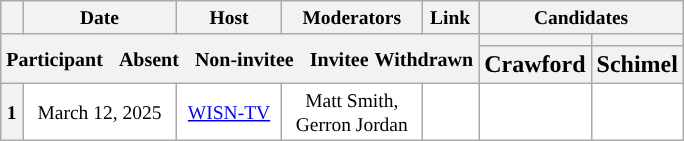<table class="wikitable mw-collapsible" style="text-align:center;">
<tr style="font-size:small;">
<th scope="col"></th>
<th scope="col">Date</th>
<th scope="col">Host</th>
<th scope="col">Moderators</th>
<th scope="col">Link</th>
<th scope="col" colspan="2">Candidates</th>
</tr>
<tr>
<th colspan="5" rowspan="2"> <small>Participant  </small> <small>Absent  </small> <small>Non-invitee  </small> <small>Invitee</small> <small> Withdrawn</small></th>
<th scope="col" style="background:"></th>
<th scope="col" style="background:"></th>
</tr>
<tr>
<th scope="col">Crawford</th>
<th scope="col">Schimel</th>
</tr>
<tr style="background:#FFFFFF;font-size:small;">
<th scope="row">1</th>
<td style="white-space:nowrap;">March 12, 2025</td>
<td style="white-space:nowrap;"><a href='#'>WISN-TV</a></td>
<td style="white-space:nowrap;">Matt Smith,<br>Gerron Jordan</td>
<td style="white-space:nowrap;"></td>
<td></td>
<td></td>
</tr>
</table>
